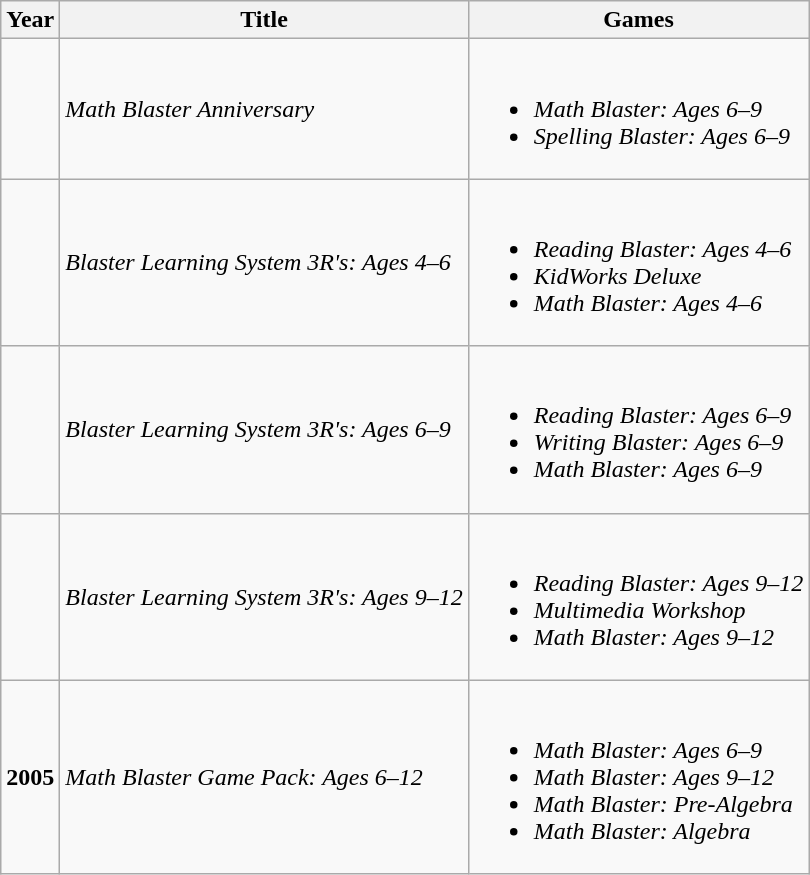<table class="wikitable">
<tr>
<th>Year</th>
<th>Title</th>
<th>Games</th>
</tr>
<tr>
<td></td>
<td><em>Math Blaster Anniversary</em></td>
<td><br><ul><li><em>Math Blaster: Ages 6–9</em></li><li><em>Spelling Blaster: Ages 6–9</em></li></ul></td>
</tr>
<tr>
<td></td>
<td><em>Blaster Learning System 3R's: Ages 4–6</em></td>
<td><br><ul><li><em>Reading Blaster: Ages 4–6</em></li><li><em>KidWorks Deluxe</em></li><li><em>Math Blaster: Ages 4–6</em></li></ul></td>
</tr>
<tr>
<td></td>
<td><em>Blaster Learning System 3R's: Ages 6–9</em></td>
<td><br><ul><li><em>Reading Blaster: Ages 6–9</em></li><li><em>Writing Blaster: Ages 6–9</em></li><li><em>Math Blaster: Ages 6–9</em></li></ul></td>
</tr>
<tr>
<td></td>
<td><em>Blaster Learning System 3R's: Ages 9–12</em></td>
<td><br><ul><li><em>Reading Blaster: Ages 9–12</em></li><li><em>Multimedia Workshop</em></li><li><em>Math Blaster: Ages 9–12</em></li></ul></td>
</tr>
<tr>
<td><strong>2005</strong></td>
<td><em>Math Blaster Game Pack: Ages 6–12</em></td>
<td><br><ul><li><em>Math Blaster: Ages 6–9</em></li><li><em>Math Blaster: Ages 9–12</em></li><li><em>Math Blaster: Pre-Algebra</em></li><li><em>Math Blaster: Algebra</em></li></ul></td>
</tr>
</table>
